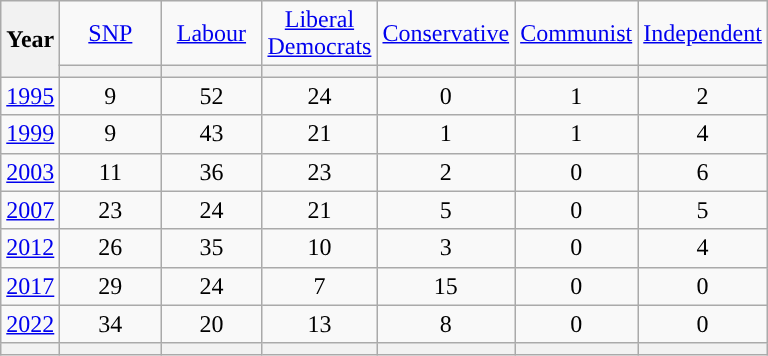<table class=wikitable style=text-align:center>
<tr>
<th rowspan=2>Year</th>
<td width="60"><a href='#'>SNP</a></td>
<td width="60"><a href='#'>Labour</a></td>
<td width="60"><a href='#'>Liberal Democrats</a></td>
<td width="60"><a href='#'>Conservative</a></td>
<td width="60"><a href='#'>Communist</a></td>
<td width="60"><a href='#'>Independent</a></td>
</tr>
<tr>
<th style="background-color: "></th>
<th style="background-color: "></th>
<th style="background-color: "></th>
<th style="background-color: "></th>
<th style="background-color: "></th>
<th style="background-color: "></th>
</tr>
<tr>
<td><a href='#'>1995</a></td>
<td>9</td>
<td>52</td>
<td>24</td>
<td>0</td>
<td>1</td>
<td>2</td>
</tr>
<tr>
<td><a href='#'>1999</a></td>
<td>9</td>
<td>43</td>
<td>21</td>
<td>1</td>
<td>1</td>
<td>4</td>
</tr>
<tr>
<td><a href='#'>2003</a></td>
<td>11</td>
<td>36</td>
<td>23</td>
<td>2</td>
<td>0</td>
<td>6</td>
</tr>
<tr>
<td><a href='#'>2007</a></td>
<td>23</td>
<td>24</td>
<td>21</td>
<td>5</td>
<td>0</td>
<td>5</td>
</tr>
<tr>
<td><a href='#'>2012</a></td>
<td>26</td>
<td>35</td>
<td>10</td>
<td>3</td>
<td>0</td>
<td>4</td>
</tr>
<tr>
<td><a href='#'>2017</a></td>
<td>29</td>
<td>24</td>
<td>7</td>
<td>15</td>
<td>0</td>
<td>0</td>
</tr>
<tr>
<td><a href='#'>2022</a></td>
<td>34</td>
<td>20</td>
<td>13</td>
<td>8</td>
<td>0</td>
<td>0</td>
</tr>
<tr>
<th></th>
<th style="background-color: "></th>
<th style="background-color: "></th>
<th style="background-color: "></th>
<th style="background-color: "></th>
<th style="background-color: "></th>
<th style="background-color: "></th>
</tr>
</table>
